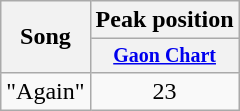<table class="wikitable" style="text-align:center;">
<tr>
<th rowspan="2">Song</th>
<th colspan="9">Peak position</th>
</tr>
<tr style="font-size:smaller;">
<th><a href='#'>Gaon Chart</a></th>
</tr>
<tr>
<td align="left">"Again"</td>
<td>23</td>
</tr>
</table>
